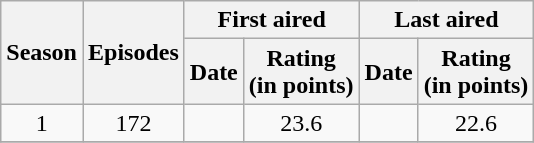<table class="wikitable" style="text-align: center">
<tr>
<th scope="col" rowspan="2">Season</th>
<th scope="col" rowspan="2" colspan="1">Episodes</th>
<th scope="col" colspan="2">First aired</th>
<th scope="col" colspan="2">Last aired</th>
</tr>
<tr>
<th scope="col">Date</th>
<th scope="col">Rating<br>(in points)</th>
<th scope="col">Date</th>
<th scope="col">Rating<br>(in points)</th>
</tr>
<tr>
<td>1</td>
<td>172</td>
<td></td>
<td>23.6</td>
<td></td>
<td>22.6</td>
</tr>
<tr>
</tr>
</table>
